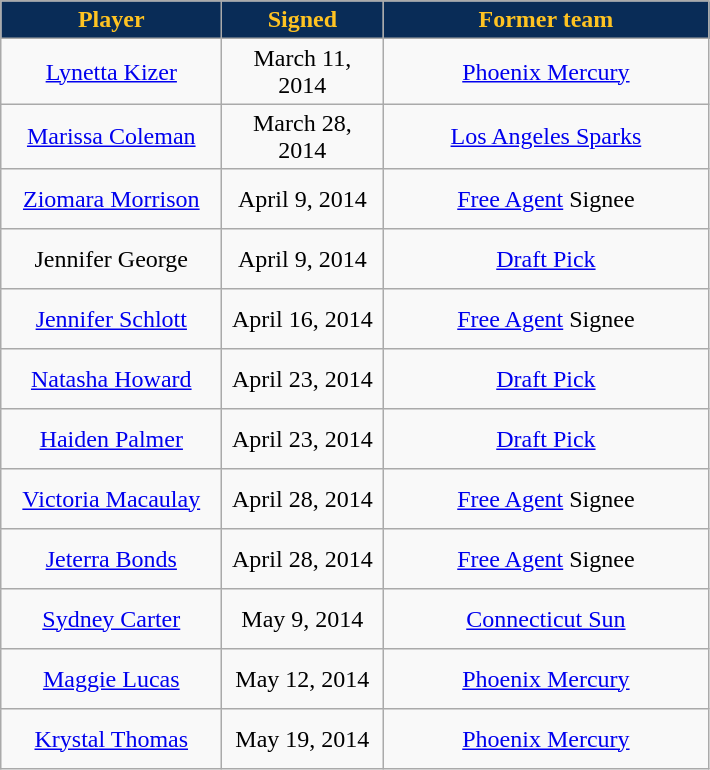<table class="wikitable" style="text-align: center">
<tr align="center" bgcolor="#dddddd">
<td style="background:#092C57;color:#FFC322; width:140px"><strong>Player</strong></td>
<td style="background:#092C57;color:#FFC322; width:100px"><strong>Signed</strong></td>
<td style="background:#092C57;color:#FFC322; width:210px"><strong>Former team</strong></td>
</tr>
<tr style="height:40px">
<td><a href='#'>Lynetta Kizer</a></td>
<td>March 11, 2014</td>
<td><a href='#'>Phoenix Mercury</a></td>
</tr>
<tr style="height:40px">
<td><a href='#'>Marissa Coleman</a></td>
<td>March 28, 2014</td>
<td><a href='#'>Los Angeles Sparks</a></td>
</tr>
<tr style="height:40px">
<td><a href='#'>Ziomara Morrison</a></td>
<td>April 9, 2014</td>
<td><a href='#'>Free Agent</a> Signee</td>
</tr>
<tr style="height:40px">
<td>Jennifer George</td>
<td>April 9, 2014</td>
<td><a href='#'>Draft Pick</a></td>
</tr>
<tr style="height:40px">
<td><a href='#'>Jennifer Schlott</a></td>
<td>April 16, 2014</td>
<td><a href='#'>Free Agent</a> Signee</td>
</tr>
<tr style="height:40px">
<td><a href='#'>Natasha Howard</a></td>
<td>April 23, 2014</td>
<td><a href='#'>Draft Pick</a></td>
</tr>
<tr style="height:40px">
<td><a href='#'>Haiden Palmer</a></td>
<td>April 23, 2014</td>
<td><a href='#'>Draft Pick</a></td>
</tr>
<tr style="height:40px">
<td><a href='#'>Victoria Macaulay</a></td>
<td>April 28, 2014</td>
<td><a href='#'>Free Agent</a> Signee</td>
</tr>
<tr style="height:40px">
<td><a href='#'>Jeterra Bonds</a></td>
<td>April 28, 2014</td>
<td><a href='#'>Free Agent</a> Signee</td>
</tr>
<tr style="height:40px">
<td><a href='#'>Sydney Carter</a></td>
<td>May 9, 2014</td>
<td><a href='#'>Connecticut Sun</a></td>
</tr>
<tr style="height:40px">
<td><a href='#'>Maggie Lucas</a></td>
<td>May 12, 2014</td>
<td><a href='#'>Phoenix Mercury</a></td>
</tr>
<tr style="height:40px">
<td><a href='#'>Krystal Thomas</a></td>
<td>May 19, 2014</td>
<td><a href='#'>Phoenix Mercury</a></td>
</tr>
</table>
